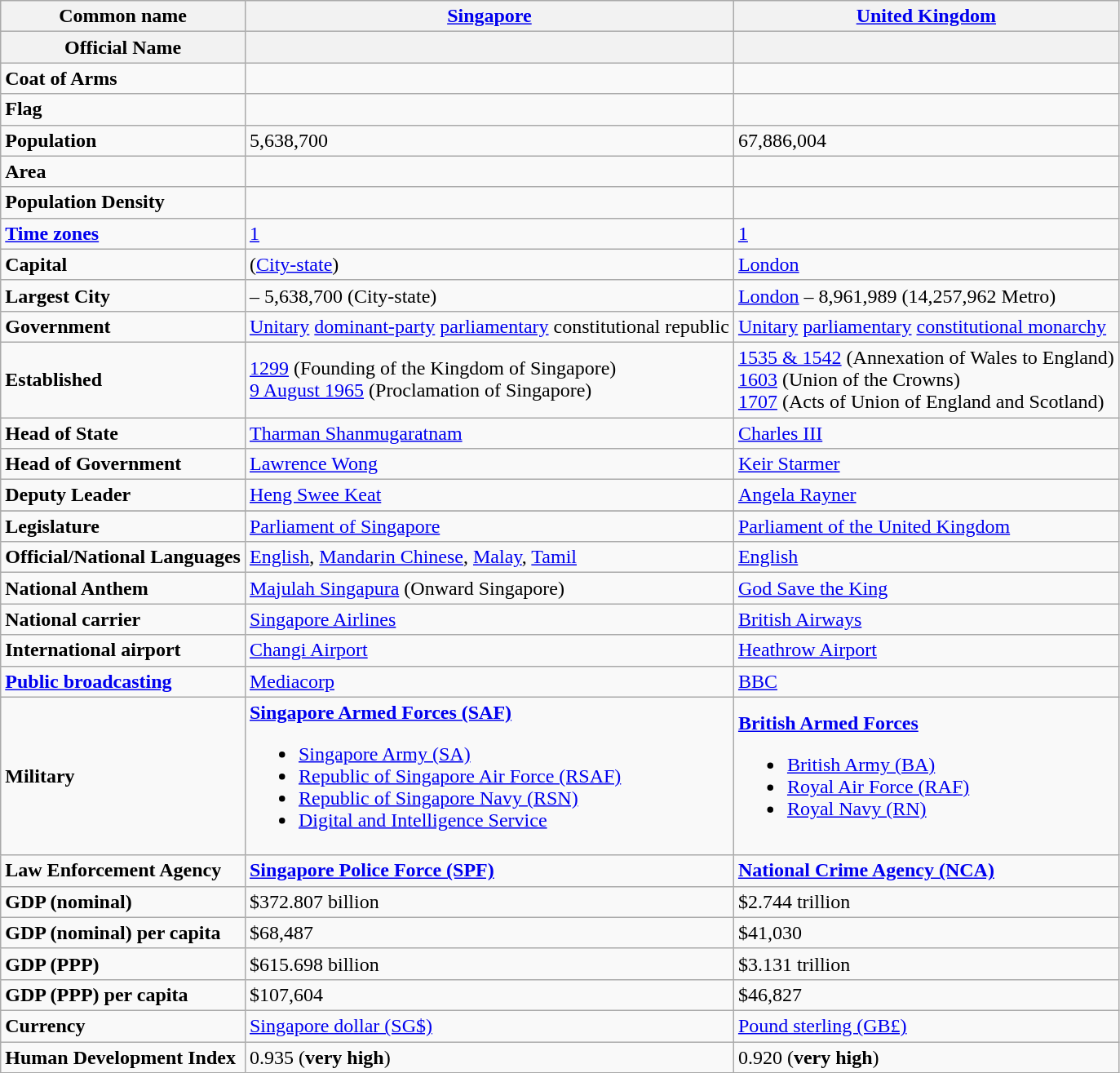<table class="wikitable">
<tr>
<th>Common name</th>
<th><a href='#'>Singapore</a></th>
<th><a href='#'>United Kingdom</a></th>
</tr>
<tr>
<th>Official Name</th>
<th><br></th>
<th></th>
</tr>
<tr>
<td><strong>Coat of Arms</strong></td>
<td style="text-align:center"></td>
<td style="text-align:center"></td>
</tr>
<tr>
<td><strong>Flag</strong></td>
<td style="text-align:center"></td>
<td style="text-align:center"></td>
</tr>
<tr>
<td><strong>Population</strong></td>
<td>5,638,700</td>
<td>67,886,004</td>
</tr>
<tr>
<td><strong>Area</strong></td>
<td></td>
<td></td>
</tr>
<tr>
<td><strong>Population Density</strong></td>
<td></td>
<td></td>
</tr>
<tr>
<td><strong><a href='#'>Time zones</a></strong></td>
<td><a href='#'>1</a></td>
<td><a href='#'>1</a></td>
</tr>
<tr>
<td><strong>Capital</strong></td>
<td> (<a href='#'>City-state</a>)</td>
<td><a href='#'>London</a></td>
</tr>
<tr>
<td><strong>Largest City</strong></td>
<td> – 5,638,700 (City-state)</td>
<td><a href='#'>London</a> – 8,961,989 (14,257,962 Metro)</td>
</tr>
<tr>
<td><strong>Government</strong></td>
<td><a href='#'>Unitary</a> <a href='#'>dominant-party</a> <a href='#'>parliamentary</a> constitutional republic</td>
<td><a href='#'>Unitary</a> <a href='#'>parliamentary</a> <a href='#'>constitutional monarchy</a></td>
</tr>
<tr>
<td><strong>Established</strong></td>
<td><a href='#'>1299</a> (Founding of the Kingdom of Singapore)<br><a href='#'>9 August 1965</a> (Proclamation of Singapore)</td>
<td><a href='#'>1535 & 1542</a> (Annexation of Wales to England)<br><a href='#'>1603</a> (Union of the Crowns)<br><a href='#'>1707</a> (Acts of Union of England and Scotland)</td>
</tr>
<tr>
<td><strong>Head of State</strong></td>
<td> <a href='#'>Tharman Shanmugaratnam</a></td>
<td> <a href='#'>Charles III</a></td>
</tr>
<tr>
<td><strong>Head of Government</strong></td>
<td> <a href='#'>Lawrence Wong</a></td>
<td> <a href='#'>Keir Starmer</a></td>
</tr>
<tr>
<td><strong>Deputy Leader</strong></td>
<td> <a href='#'>Heng Swee Keat</a></td>
<td> <a href='#'>Angela Rayner</a></td>
</tr>
<tr>
</tr>
<tr>
<td><strong>Legislature</strong></td>
<td><a href='#'>Parliament of Singapore</a></td>
<td><a href='#'>Parliament of the United Kingdom</a></td>
</tr>
<tr>
<td><strong>Official/National Languages</strong></td>
<td><a href='#'>English</a>, <a href='#'>Mandarin Chinese</a>, <a href='#'>Malay</a>, <a href='#'>Tamil</a></td>
<td><a href='#'>English</a></td>
</tr>
<tr>
<td><strong>National Anthem</strong></td>
<td><a href='#'>Majulah Singapura</a> (Onward Singapore)</td>
<td><a href='#'>God Save the King</a></td>
</tr>
<tr>
<td><strong>National carrier</strong></td>
<td><a href='#'>Singapore Airlines</a></td>
<td><a href='#'>British Airways</a></td>
</tr>
<tr>
<td><strong>International airport</strong></td>
<td><a href='#'>Changi Airport</a></td>
<td><a href='#'>Heathrow Airport</a></td>
</tr>
<tr>
<td><strong><a href='#'>Public broadcasting</a></strong></td>
<td><a href='#'>Mediacorp</a></td>
<td><a href='#'>BBC</a></td>
</tr>
<tr>
<td><strong>Military</strong></td>
<td><strong><a href='#'>Singapore Armed Forces (SAF)</a></strong><br><ul><li><a href='#'>Singapore Army (SA)</a></li><li><a href='#'>Republic of Singapore Air Force (RSAF)</a></li><li><a href='#'>Republic of Singapore Navy (RSN)</a></li><li><a href='#'>Digital and Intelligence Service</a></li></ul></td>
<td><strong><a href='#'>British Armed Forces</a></strong><br><ul><li><a href='#'>British Army (BA)</a></li><li><a href='#'>Royal Air Force (RAF)</a></li><li><a href='#'>Royal Navy (RN)</a></li></ul></td>
</tr>
<tr>
<td><strong>Law Enforcement Agency</strong></td>
<td><strong><a href='#'>Singapore Police Force (SPF)</a></strong></td>
<td><strong><a href='#'>National Crime Agency (NCA)</a></strong></td>
</tr>
<tr>
<td><strong>GDP (nominal)</strong></td>
<td>$372.807 billion</td>
<td>$2.744 trillion</td>
</tr>
<tr>
<td><strong>GDP (nominal) per capita</strong></td>
<td>$68,487</td>
<td>$41,030</td>
</tr>
<tr>
<td><strong>GDP (PPP)</strong></td>
<td>$615.698 billion</td>
<td>$3.131 trillion</td>
</tr>
<tr>
<td><strong>GDP (PPP) per capita</strong></td>
<td>$107,604</td>
<td>$46,827</td>
</tr>
<tr>
<td><strong>Currency</strong></td>
<td><a href='#'>Singapore dollar (SG$)</a></td>
<td><a href='#'>Pound sterling (GB£)</a></td>
</tr>
<tr>
<td><strong>Human Development Index</strong></td>
<td>0.935 (<span><strong>very high</strong></span>)</td>
<td>0.920 (<span><strong>very high</strong></span>)</td>
</tr>
</table>
